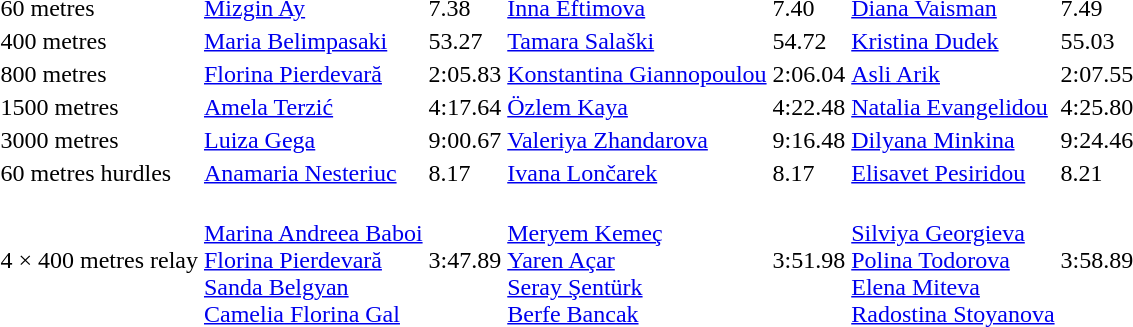<table>
<tr>
<td>60 metres</td>
<td><a href='#'>Mizgin Ay</a><br></td>
<td>7.38</td>
<td><a href='#'>Inna Eftimova</a><br></td>
<td>7.40</td>
<td><a href='#'>Diana Vaisman</a><br></td>
<td>7.49</td>
</tr>
<tr>
<td>400 metres</td>
<td><a href='#'>Maria Belimpasaki</a><br></td>
<td>53.27</td>
<td><a href='#'>Tamara Salaški</a><br></td>
<td>54.72</td>
<td><a href='#'>Kristina Dudek</a><br></td>
<td>55.03</td>
</tr>
<tr>
<td>800 metres</td>
<td><a href='#'>Florina Pierdevară</a><br></td>
<td>2:05.83</td>
<td><a href='#'>Konstantina Giannopoulou</a><br></td>
<td>2:06.04</td>
<td><a href='#'>Asli Arik</a><br></td>
<td>2:07.55</td>
</tr>
<tr>
<td>1500 metres</td>
<td><a href='#'>Amela Terzić</a><br></td>
<td>4:17.64</td>
<td><a href='#'>Özlem Kaya</a><br></td>
<td>4:22.48</td>
<td><a href='#'>Natalia Evangelidou</a><br></td>
<td>4:25.80</td>
</tr>
<tr>
<td>3000 metres</td>
<td><a href='#'>Luiza Gega</a><br></td>
<td>9:00.67</td>
<td><a href='#'>Valeriya Zhandarova</a><br></td>
<td>9:16.48</td>
<td><a href='#'>Dilyana Minkina</a><br></td>
<td>9:24.46</td>
</tr>
<tr>
<td>60 metres hurdles</td>
<td><a href='#'>Anamaria Nesteriuc</a><br></td>
<td>8.17</td>
<td><a href='#'>Ivana Lončarek</a><br></td>
<td>8.17</td>
<td><a href='#'>Elisavet Pesiridou</a><br></td>
<td>8.21</td>
</tr>
<tr>
<td>4 × 400 metres relay</td>
<td><br><a href='#'>Marina Andreea Baboi</a><br><a href='#'>Florina Pierdevară</a><br><a href='#'>Sanda Belgyan</a><br><a href='#'>Camelia Florina Gal</a></td>
<td>3:47.89</td>
<td><br><a href='#'>Meryem Kemeç</a><br><a href='#'>Yaren Açar</a><br><a href='#'>Seray Şentürk</a><br><a href='#'>Berfe Bancak</a></td>
<td>3:51.98</td>
<td><br><a href='#'>Silviya Georgieva</a><br><a href='#'>Polina Todorova</a><br><a href='#'>Elena Miteva</a><br><a href='#'>Radostina Stoyanova</a></td>
<td>3:58.89</td>
</tr>
</table>
